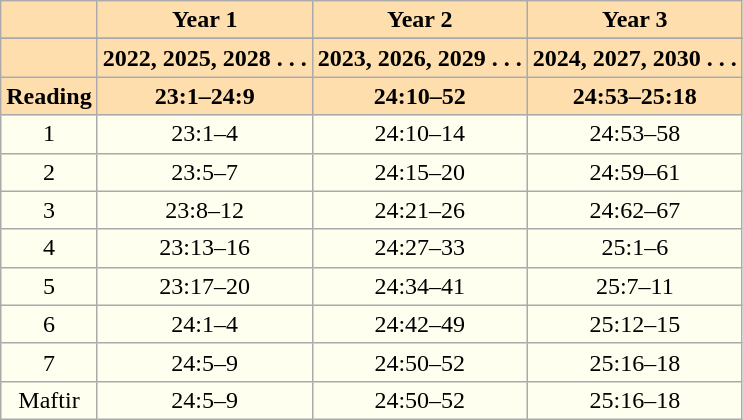<table class="wikitable" style="background:Ivory; text-align:center">
<tr>
<th style="background:Navajowhite;"></th>
<th style="background:Navajowhite;">Year 1</th>
<th style="background:Navajowhite;">Year 2</th>
<th style="background:Navajowhite;">Year 3</th>
</tr>
<tr>
</tr>
<tr>
<th style="background:Navajowhite;"></th>
<th style="background:Navajowhite;">2022, 2025, 2028 . . .</th>
<th style="background:Navajowhite;">2023, 2026, 2029 . . .</th>
<th style="background:Navajowhite;">2024, 2027, 2030 . . .</th>
</tr>
<tr>
<th style="background:Navajowhite;">Reading</th>
<th style="background:Navajowhite;">23:1–24:9</th>
<th style="background:Navajowhite;">24:10–52</th>
<th style="background:Navajowhite;">24:53–25:18</th>
</tr>
<tr>
<td>1</td>
<td>23:1–4</td>
<td>24:10–14</td>
<td>24:53–58</td>
</tr>
<tr>
<td>2</td>
<td>23:5–7</td>
<td>24:15–20</td>
<td>24:59–61</td>
</tr>
<tr>
<td>3</td>
<td>23:8–12</td>
<td>24:21–26</td>
<td>24:62–67</td>
</tr>
<tr>
<td>4</td>
<td>23:13–16</td>
<td>24:27–33</td>
<td>25:1–6</td>
</tr>
<tr>
<td>5</td>
<td>23:17–20</td>
<td>24:34–41</td>
<td>25:7–11</td>
</tr>
<tr>
<td>6</td>
<td>24:1–4</td>
<td>24:42–49</td>
<td>25:12–15</td>
</tr>
<tr>
<td>7</td>
<td>24:5–9</td>
<td>24:50–52</td>
<td>25:16–18</td>
</tr>
<tr>
<td>Maftir</td>
<td>24:5–9</td>
<td>24:50–52</td>
<td>25:16–18</td>
</tr>
</table>
